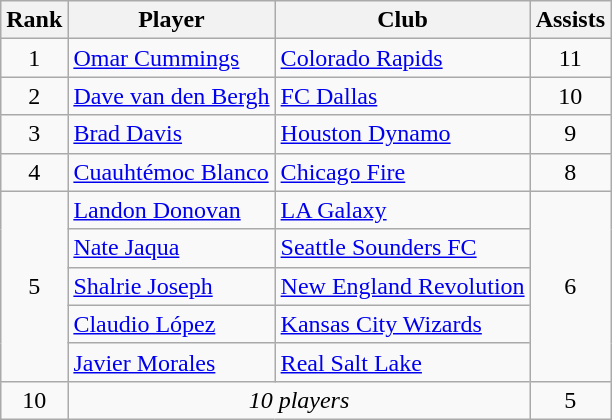<table class="wikitable" style="text-align:center">
<tr>
<th>Rank</th>
<th>Player</th>
<th>Club</th>
<th>Assists</th>
</tr>
<tr>
<td>1</td>
<td align="left"> <a href='#'>Omar Cummings</a></td>
<td align="left"><a href='#'>Colorado Rapids</a></td>
<td>11</td>
</tr>
<tr>
<td>2</td>
<td align="left"> <a href='#'>Dave van den Bergh</a></td>
<td align="left"><a href='#'>FC Dallas</a></td>
<td>10</td>
</tr>
<tr>
<td>3</td>
<td align="left"> <a href='#'>Brad Davis</a></td>
<td align="left"><a href='#'>Houston Dynamo</a></td>
<td>9</td>
</tr>
<tr>
<td>4</td>
<td align="left"> <a href='#'>Cuauhtémoc Blanco</a></td>
<td align="left"><a href='#'>Chicago Fire</a></td>
<td>8</td>
</tr>
<tr>
<td rowspan="5">5</td>
<td align="left"> <a href='#'>Landon Donovan</a></td>
<td align="left"><a href='#'>LA Galaxy</a></td>
<td rowspan="5">6</td>
</tr>
<tr>
<td align="left"> <a href='#'>Nate Jaqua</a></td>
<td align="left"><a href='#'>Seattle Sounders FC</a></td>
</tr>
<tr>
<td align="left"> <a href='#'>Shalrie Joseph</a></td>
<td align="left"><a href='#'>New England Revolution</a></td>
</tr>
<tr>
<td align="left"> <a href='#'>Claudio López</a></td>
<td align="left"><a href='#'>Kansas City Wizards</a></td>
</tr>
<tr>
<td align="left"> <a href='#'>Javier Morales</a></td>
<td align="left"><a href='#'>Real Salt Lake</a></td>
</tr>
<tr>
<td>10</td>
<td colspan=2 align="center"><em>10 players</em></td>
<td>5</td>
</tr>
</table>
